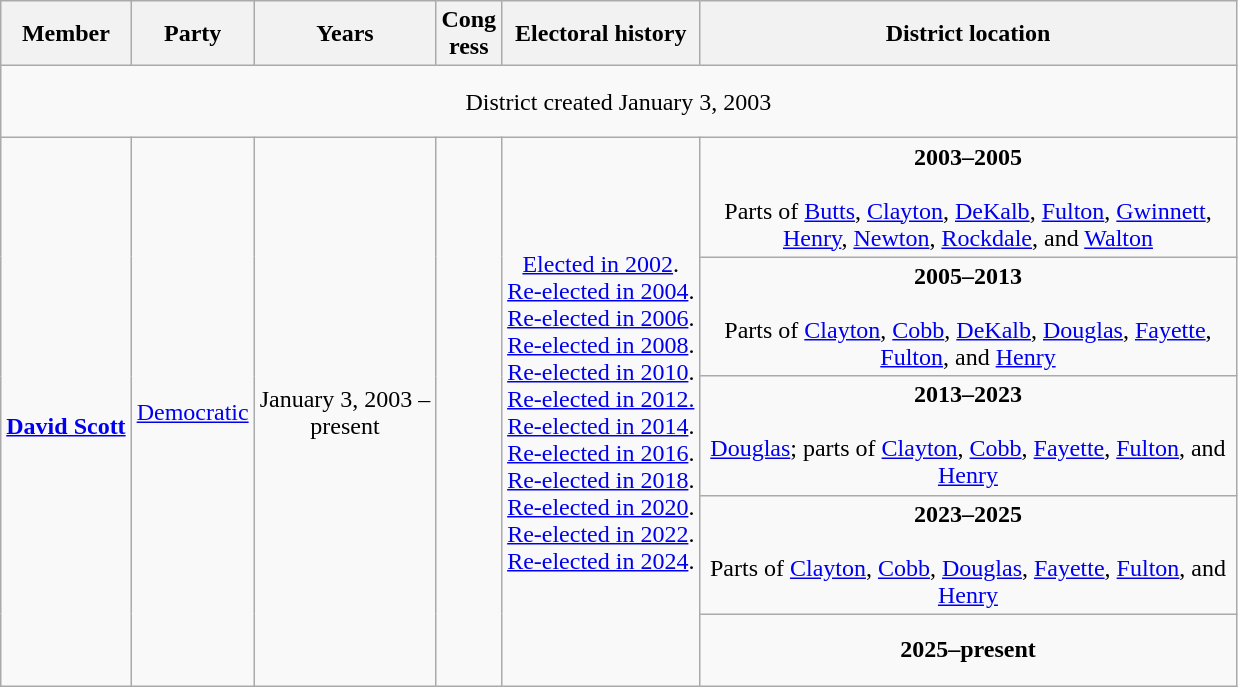<table class=wikitable style="text-align:center">
<tr>
<th>Member<br></th>
<th>Party</th>
<th>Years</th>
<th>Cong<br>ress</th>
<th>Electoral history</th>
<th width=350>District location</th>
</tr>
<tr style="height:3em">
<td colspan=6>District created January 3, 2003</td>
</tr>
<tr style="height:3em">
<td rowspan=6 align=left><br><strong><a href='#'>David Scott</a></strong><br></td>
<td rowspan=6 ><a href='#'>Democratic</a></td>
<td rowspan=6 nowrap>January 3, 2003 –<br>present</td>
<td rowspan=6></td>
<td rowspan=6><a href='#'>Elected in 2002</a>.<br><a href='#'>Re-elected in 2004</a>.<br><a href='#'>Re-elected in 2006</a>.<br><a href='#'>Re-elected in 2008</a>.<br><a href='#'>Re-elected in 2010</a>.<br><a href='#'>Re-elected in 2012.</a><br><a href='#'>Re-elected in 2014</a>.<br><a href='#'>Re-elected in 2016</a>.<br><a href='#'>Re-elected in 2018</a>.<br><a href='#'>Re-elected in 2020</a>.<br><a href='#'>Re-elected in 2022</a>.<br><a href='#'>Re-elected in 2024</a>.</td>
<td><strong>2003–2005</strong><br><br>Parts of <a href='#'>Butts</a>, <a href='#'>Clayton</a>, <a href='#'>DeKalb</a>, <a href='#'>Fulton</a>, <a href='#'>Gwinnett</a>, <a href='#'>Henry</a>, <a href='#'>Newton</a>, <a href='#'>Rockdale</a>, and <a href='#'>Walton</a></td>
</tr>
<tr style="height:3em">
<td><strong>2005–2013</strong><br><br>Parts of <a href='#'>Clayton</a>, <a href='#'>Cobb</a>, <a href='#'>DeKalb</a>, <a href='#'>Douglas</a>, <a href='#'>Fayette</a>, <a href='#'>Fulton</a>, and <a href='#'>Henry</a></td>
</tr>
<tr style="height:3em">
<td><strong>2013–2023</strong><br><br><a href='#'>Douglas</a>; parts of <a href='#'>Clayton</a>, <a href='#'>Cobb</a>, <a href='#'>Fayette</a>, <a href='#'>Fulton</a>, and <a href='#'>Henry</a></td>
</tr>
<tr style="height:3em">
<td><strong>2023–2025</strong><br><br>Parts of <a href='#'>Clayton</a>, <a href='#'>Cobb</a>, <a href='#'>Douglas</a>, <a href='#'>Fayette</a>, <a href='#'>Fulton</a>, and <a href='#'>Henry</a></td>
</tr>
<tr style="height:3em">
<td><strong>2025–present</strong><br></td>
</tr>
</table>
